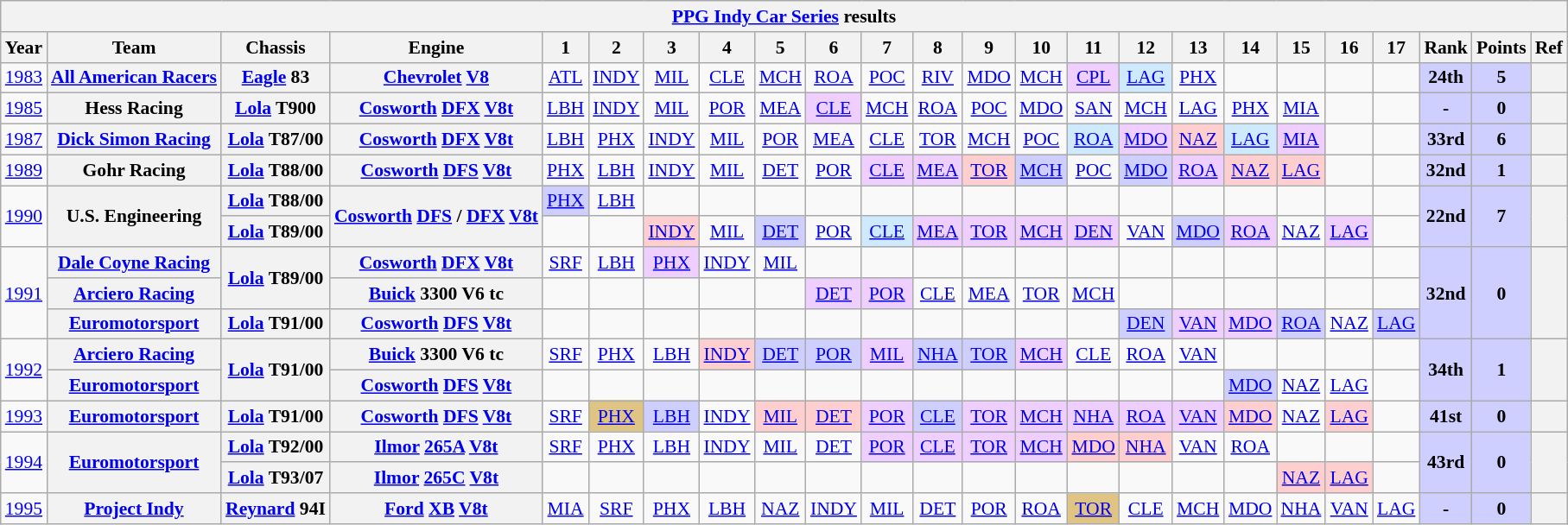<table class="wikitable" style="text-align:center; font-size:90%">
<tr>
<th colspan="24"><a href='#'>PPG Indy Car Series</a> results</th>
</tr>
<tr>
<th>Year</th>
<th>Team</th>
<th>Chassis</th>
<th>Engine</th>
<th>1</th>
<th>2</th>
<th>3</th>
<th>4</th>
<th>5</th>
<th>6</th>
<th>7</th>
<th>8</th>
<th>9</th>
<th>10</th>
<th>11</th>
<th>12</th>
<th>13</th>
<th>14</th>
<th>15</th>
<th>16</th>
<th>17</th>
<th>Rank</th>
<th>Points</th>
<th>Ref</th>
</tr>
<tr>
<td><a href='#'>1983</a></td>
<th><a href='#'>All American Racers</a></th>
<th><a href='#'>Eagle</a> 83</th>
<th><a href='#'>Chevrolet</a> <a href='#'>V8</a></th>
<td><a href='#'>ATL</a></td>
<td><a href='#'>INDY</a></td>
<td><a href='#'>MIL</a></td>
<td><a href='#'>CLE</a></td>
<td><a href='#'>MCH</a></td>
<td><a href='#'>ROA</a></td>
<td><a href='#'>POC</a></td>
<td><a href='#'>RIV</a></td>
<td><a href='#'>MDO</a></td>
<td><a href='#'>MCH</a></td>
<td style="background:#EFCFFF;"><a href='#'>CPL</a><br></td>
<td style="background:#CFEAFF;"><a href='#'>LAG</a><br></td>
<td><a href='#'>PHX</a></td>
<td></td>
<td></td>
<td></td>
<td></td>
<td style="background:#CFCFFF;"><strong>24th</strong></td>
<td style="background:#CFCFFF;"><strong>5</strong></td>
<th></th>
</tr>
<tr>
<td><a href='#'>1985</a></td>
<th>Hess Racing</th>
<th><a href='#'>Lola</a> T900</th>
<th><a href='#'>Cosworth</a> <a href='#'>DFX</a> <a href='#'>V8</a><a href='#'>t</a></th>
<td><a href='#'>LBH</a></td>
<td><a href='#'>INDY</a></td>
<td><a href='#'>MIL</a></td>
<td><a href='#'>POR</a></td>
<td><a href='#'>MEA</a></td>
<td style="background:#EFCFFF;"><a href='#'>CLE</a><br></td>
<td><a href='#'>MCH</a></td>
<td><a href='#'>ROA</a></td>
<td><a href='#'>POC</a></td>
<td><a href='#'>MDO</a></td>
<td><a href='#'>SAN</a></td>
<td><a href='#'>MCH</a></td>
<td><a href='#'>LAG</a></td>
<td><a href='#'>PHX</a></td>
<td><a href='#'>MIA</a></td>
<td></td>
<td></td>
<td style="background:#CFCFFF;"><strong>-</strong></td>
<td style="background:#CFCFFF;"><strong>0</strong></td>
<th></th>
</tr>
<tr>
<td><a href='#'>1987</a></td>
<th><a href='#'>Dick Simon Racing</a></th>
<th><a href='#'>Lola</a> T87/00</th>
<th><a href='#'>Cosworth</a> <a href='#'>DFX</a> <a href='#'>V8</a><a href='#'>t</a></th>
<td><a href='#'>LBH</a></td>
<td><a href='#'>PHX</a></td>
<td><a href='#'>INDY</a></td>
<td><a href='#'>MIL</a></td>
<td><a href='#'>POR</a></td>
<td><a href='#'>MEA</a></td>
<td><a href='#'>CLE</a></td>
<td><a href='#'>TOR</a></td>
<td><a href='#'>MCH</a></td>
<td><a href='#'>POC</a></td>
<td style="background:#CFEAFF;"><a href='#'>ROA</a><br></td>
<td style="background:#EFCFFF;"><a href='#'>MDO</a><br></td>
<td style="background:#FFCFCF;"><a href='#'>NAZ</a><br></td>
<td style="background:#CFEAFF;"><a href='#'>LAG</a><br></td>
<td style="background:#EFCFFF;"><a href='#'>MIA</a><br></td>
<td></td>
<td></td>
<td style="background:#CFCFFF;"><strong>33rd</strong></td>
<td style="background:#CFCFFF;"><strong>6</strong></td>
<th></th>
</tr>
<tr>
<td><a href='#'>1989</a></td>
<th>Gohr Racing</th>
<th><a href='#'>Lola</a> T88/00</th>
<th><a href='#'>Cosworth</a> <a href='#'>DFS</a> <a href='#'>V8</a><a href='#'>t</a></th>
<td><a href='#'>PHX</a></td>
<td><a href='#'>LBH</a></td>
<td><a href='#'>INDY</a></td>
<td><a href='#'>MIL</a></td>
<td><a href='#'>DET</a></td>
<td><a href='#'>POR</a></td>
<td style="background:#EFCFFF;"><a href='#'>CLE</a><br></td>
<td style="background:#EFCFFF;"><a href='#'>MEA</a><br></td>
<td style="background:#FFCFCF;"><a href='#'>TOR</a><br></td>
<td style="background:#CFCFFF;"><a href='#'>MCH</a><br></td>
<td><a href='#'>POC</a></td>
<td style="background:#CFCFFF;"><a href='#'>MDO</a><br></td>
<td style="background:#EFCFFF;"><a href='#'>ROA</a><br></td>
<td style="background:#FFCFCF;"><a href='#'>NAZ</a><br></td>
<td style="background:#FFCFCF;"><a href='#'>LAG</a><br></td>
<td></td>
<td></td>
<td style="background:#CFCFFF;"><strong>32nd</strong></td>
<td style="background:#CFCFFF;"><strong>1</strong></td>
<th></th>
</tr>
<tr>
<td rowspan="2"><a href='#'>1990</a></td>
<th rowspan="2">U.S. Engineering</th>
<th><a href='#'>Lola</a> T88/00</th>
<th rowspan="2"><a href='#'>Cosworth</a> <a href='#'>DFS</a> / <a href='#'>DFX</a> <a href='#'>V8</a><a href='#'>t</a></th>
<td style="background:#CFCFFF;"><a href='#'>PHX</a><br></td>
<td><a href='#'>LBH</a></td>
<td></td>
<td></td>
<td></td>
<td></td>
<td></td>
<td></td>
<td></td>
<td></td>
<td></td>
<td></td>
<td></td>
<td></td>
<td></td>
<td></td>
<td></td>
<td rowspan="2" style="background:#CFCFFF;"><strong>22nd</strong></td>
<td rowspan="2" style="background:#CFCFFF;"><strong>7</strong></td>
<th rowspan=2></th>
</tr>
<tr>
<th><a href='#'>Lola</a> T89/00</th>
<td></td>
<td></td>
<td style="background:#FFCFCF;"><a href='#'>INDY</a><br></td>
<td><a href='#'>MIL</a></td>
<td style="background:#CFCFFF;"><a href='#'>DET</a><br></td>
<td><a href='#'>POR</a></td>
<td style="background:#CFEAFF;"><a href='#'>CLE</a><br></td>
<td style="background:#EFCFFF;"><a href='#'>MEA</a><br></td>
<td style="background:#EFCFFF;"><a href='#'>TOR</a><br></td>
<td style="background:#EFCFFF;"><a href='#'>MCH</a><br></td>
<td style="background:#EFCFFF;"><a href='#'>DEN</a><br></td>
<td><a href='#'>VAN</a></td>
<td style="background:#CFCFFF;"><a href='#'>MDO</a><br></td>
<td style="background:#EFCFFF;"><a href='#'>ROA</a><br></td>
<td><a href='#'>NAZ</a></td>
<td style="background:#EFCFFF;"><a href='#'>LAG</a><br></td>
<td></td>
</tr>
<tr>
<td rowspan="3"><a href='#'>1991</a></td>
<th><a href='#'>Dale Coyne Racing</a></th>
<th rowspan="2"><a href='#'>Lola</a> T89/00</th>
<th><a href='#'>Cosworth</a> <a href='#'>DFX</a> <a href='#'>V8</a><a href='#'>t</a></th>
<td><a href='#'>SRF</a></td>
<td><a href='#'>LBH</a></td>
<td style="background:#EFCFFF;"><a href='#'>PHX</a><br></td>
<td><a href='#'>INDY</a></td>
<td><a href='#'>MIL</a></td>
<td></td>
<td></td>
<td></td>
<td></td>
<td></td>
<td></td>
<td></td>
<td></td>
<td></td>
<td></td>
<td></td>
<td></td>
<td rowspan="3" style="background:#CFCFFF;"><strong>32nd</strong></td>
<td rowspan="3" style="background:#CFCFFF;"><strong>0</strong></td>
<th rowspan=3></th>
</tr>
<tr>
<th><a href='#'>Arciero Racing</a></th>
<th><a href='#'>Buick</a> 3300 V6 tc</th>
<td></td>
<td></td>
<td></td>
<td></td>
<td></td>
<td style="background:#EFCFFF;"><a href='#'>DET</a><br></td>
<td style="background:#EFCFFF;"><a href='#'>POR</a><br></td>
<td><a href='#'>CLE</a></td>
<td><a href='#'>MEA</a></td>
<td><a href='#'>TOR</a></td>
<td><a href='#'>MCH</a></td>
<td></td>
<td></td>
<td></td>
<td></td>
<td></td>
<td></td>
</tr>
<tr>
<th><a href='#'>Euromotorsport</a></th>
<th><a href='#'>Lola</a> T91/00</th>
<th><a href='#'>Cosworth</a> <a href='#'>DFS</a> <a href='#'>V8</a><a href='#'>t</a></th>
<td></td>
<td></td>
<td></td>
<td></td>
<td></td>
<td></td>
<td></td>
<td></td>
<td></td>
<td></td>
<td></td>
<td style="background:#CFCFFF;"><a href='#'>DEN</a><br></td>
<td style="background:#EFCFFF;"><a href='#'>VAN</a><br></td>
<td style="background:#EFCFFF;"><a href='#'>MDO</a><br></td>
<td style="background:#CFCFFF;"><a href='#'>ROA</a><br></td>
<td><a href='#'>NAZ</a><br></td>
<td style="background:#CFCFFF;"><a href='#'>LAG</a><br></td>
</tr>
<tr>
<td rowspan="2"><a href='#'>1992</a></td>
<th><a href='#'>Arciero Racing</a></th>
<th rowspan="2"><a href='#'>Lola</a> T91/00</th>
<th><a href='#'>Buick</a> 3300 V6 tc</th>
<td><a href='#'>SRF</a></td>
<td><a href='#'>PHX</a></td>
<td><a href='#'>LBH</a></td>
<td style="background:#FFCFCF;"><a href='#'>INDY</a><br></td>
<td style="background:#CFCFFF;"><a href='#'>DET</a><br></td>
<td style="background:#CFCFFF;"><a href='#'>POR</a><br></td>
<td style="background:#EFCFFF;"><a href='#'>MIL</a><br></td>
<td style="background:#CFCFFF;"><a href='#'>NHA</a><br></td>
<td style="background:#CFCFFF;"><a href='#'>TOR</a><br></td>
<td style="background:#EFCFFF;"><a href='#'>MCH</a><br></td>
<td><a href='#'>CLE</a></td>
<td><a href='#'>ROA</a></td>
<td><a href='#'>VAN</a></td>
<td></td>
<td></td>
<td></td>
<td></td>
<td rowspan="2" style="background:#CFCFFF;"><strong>34th</strong></td>
<td rowspan="2" style="background:#CFCFFF;"><strong>1</strong></td>
<th rowspan=2></th>
</tr>
<tr>
<th><a href='#'>Euromotorsport</a></th>
<th><a href='#'>Cosworth</a> <a href='#'>DFS</a> <a href='#'>V8</a><a href='#'>t</a></th>
<td></td>
<td></td>
<td></td>
<td></td>
<td></td>
<td></td>
<td></td>
<td></td>
<td></td>
<td></td>
<td></td>
<td></td>
<td></td>
<td style="background:#CFCFFF;"><a href='#'>MDO</a><br></td>
<td><a href='#'>NAZ</a></td>
<td><a href='#'>LAG</a></td>
<td></td>
</tr>
<tr>
<td><a href='#'>1993</a></td>
<th><a href='#'>Euromotorsport</a></th>
<th><a href='#'>Lola</a> T91/00</th>
<th><a href='#'>Cosworth</a> <a href='#'>DFS</a> <a href='#'>V8</a><a href='#'>t</a></th>
<td><a href='#'>SRF</a></td>
<td style="background:#DFC484;"><a href='#'>PHX</a><br></td>
<td style="background:#CFCFFF;"><a href='#'>LBH</a><br></td>
<td><a href='#'>INDY</a></td>
<td style="background:#FFCFCF;"><a href='#'>MIL</a><br></td>
<td style="background:#FFCFCF;"><a href='#'>DET</a><br></td>
<td style="background:#EFCFFF;"><a href='#'>POR</a><br></td>
<td style="background:#CFCFFF;"><a href='#'>CLE</a><br></td>
<td style="background:#EFCFFF;"><a href='#'>TOR</a><br></td>
<td style="background:#EFCFFF;"><a href='#'>MCH</a><br></td>
<td style="background:#EFCFFF;"><a href='#'>NHA</a><br></td>
<td style="background:#EFCFFF;"><a href='#'>ROA</a><br></td>
<td style="background:#EFCFFF;"><a href='#'>VAN</a><br></td>
<td style="background:#FFCFCF;"><a href='#'>MDO</a><br></td>
<td><a href='#'>NAZ</a></td>
<td style="background:#FFCFCF;"><a href='#'>LAG</a><br></td>
<td></td>
<td style="background:#CFCFFF;"><strong>41st</strong></td>
<td style="background:#CFCFFF;"><strong>0</strong></td>
<th></th>
</tr>
<tr>
<td rowspan="2"><a href='#'>1994</a></td>
<th rowspan="2"><a href='#'>Euromotorsport</a></th>
<th><a href='#'>Lola</a> T92/00</th>
<th><a href='#'>Ilmor</a> <a href='#'>265A</a> <a href='#'>V8</a><a href='#'>t</a></th>
<td><a href='#'>SRF</a></td>
<td><a href='#'>PHX</a></td>
<td><a href='#'>LBH</a></td>
<td><a href='#'>INDY</a></td>
<td><a href='#'>MIL</a></td>
<td><a href='#'>DET</a></td>
<td style="background:#EFCFFF;"><a href='#'>POR</a><br></td>
<td style="background:#EFCFFF;"><a href='#'>CLE</a><br></td>
<td style="background:#EFCFFF;"><a href='#'>TOR</a><br></td>
<td style="background:#EFCFFF;"><a href='#'>MCH</a><br></td>
<td style="background:#FFCFCF;"><a href='#'>MDO</a><br></td>
<td style="background:#FFCFCF;"><a href='#'>NHA</a><br></td>
<td><a href='#'>VAN</a></td>
<td><a href='#'>ROA</a></td>
<td></td>
<td></td>
<td></td>
<td rowspan="2" style="background:#CFCFFF;"><strong>43rd</strong></td>
<td rowspan="2" style="background:#CFCFFF;"><strong>0</strong></td>
<th rowspan=2></th>
</tr>
<tr>
<th><a href='#'>Lola</a> T93/07</th>
<th><a href='#'>Ilmor</a> <a href='#'>265C</a> <a href='#'>V8</a><a href='#'>t</a></th>
<td></td>
<td></td>
<td></td>
<td></td>
<td></td>
<td></td>
<td></td>
<td></td>
<td></td>
<td></td>
<td></td>
<td></td>
<td></td>
<td></td>
<td style="background:#FFCFCF;"><a href='#'>NAZ</a><br></td>
<td style="background:#FFCFCF;"><a href='#'>LAG</a><br></td>
<td></td>
</tr>
<tr>
<td><a href='#'>1995</a></td>
<th><a href='#'>Project Indy</a></th>
<th><a href='#'>Reynard</a> 94I</th>
<th><a href='#'>Ford</a> <a href='#'>XB</a> <a href='#'>V8</a><a href='#'>t</a></th>
<td><a href='#'>MIA</a></td>
<td><a href='#'>SRF</a></td>
<td><a href='#'>PHX</a></td>
<td><a href='#'>LBH</a></td>
<td><a href='#'>NAZ</a></td>
<td><a href='#'>INDY</a></td>
<td><a href='#'>MIL</a></td>
<td><a href='#'>DET</a></td>
<td><a href='#'>POR</a></td>
<td><a href='#'>ROA</a></td>
<td style="background:#DFC484;"><a href='#'>TOR</a><br></td>
<td><a href='#'>CLE</a></td>
<td><a href='#'>MCH</a></td>
<td><a href='#'>MDO</a></td>
<td><a href='#'>NHA</a></td>
<td><a href='#'>VAN</a></td>
<td><a href='#'>LAG</a></td>
<td style="background:#CFCFFF;"><strong>-</strong></td>
<td style="background:#CFCFFF;"><strong>0</strong></td>
<th></th>
</tr>
</table>
